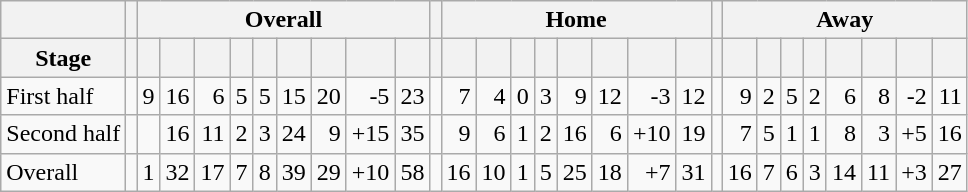<table class="wikitable" style="text-align: right;">
<tr>
<th rawspan=2></th>
<th rawspan=2></th>
<th colspan=9>Overall</th>
<th rawspan=1></th>
<th colspan=8>Home</th>
<th rawspan=1></th>
<th colspan=8>Away</th>
</tr>
<tr>
<th>Stage</th>
<th></th>
<th></th>
<th></th>
<th></th>
<th></th>
<th></th>
<th></th>
<th></th>
<th></th>
<th></th>
<th></th>
<th></th>
<th></th>
<th></th>
<th></th>
<th></th>
<th></th>
<th></th>
<th></th>
<th></th>
<th></th>
<th></th>
<th></th>
<th></th>
<th></th>
<th></th>
<th></th>
<th></th>
</tr>
<tr>
<td align="left">First half</td>
<td></td>
<td>9</td>
<td>16</td>
<td>6</td>
<td>5</td>
<td>5</td>
<td>15</td>
<td>20</td>
<td>-5</td>
<td>23</td>
<td></td>
<td>7</td>
<td>4</td>
<td>0</td>
<td>3</td>
<td>9</td>
<td>12</td>
<td>-3</td>
<td>12</td>
<td></td>
<td>9</td>
<td>2</td>
<td>5</td>
<td>2</td>
<td>6</td>
<td>8</td>
<td>-2</td>
<td>11</td>
</tr>
<tr>
<td align="left">Second half</td>
<td></td>
<td></td>
<td>16</td>
<td>11</td>
<td>2</td>
<td>3</td>
<td>24</td>
<td>9</td>
<td>+15</td>
<td>35</td>
<td></td>
<td>9</td>
<td>6</td>
<td>1</td>
<td>2</td>
<td>16</td>
<td>6</td>
<td>+10</td>
<td>19</td>
<td></td>
<td>7</td>
<td>5</td>
<td>1</td>
<td>1</td>
<td>8</td>
<td>3</td>
<td>+5</td>
<td>16</td>
</tr>
<tr>
<td align="left">Overall</td>
<td></td>
<td>1</td>
<td>32</td>
<td>17</td>
<td>7</td>
<td>8</td>
<td>39</td>
<td>29</td>
<td>+10</td>
<td>58</td>
<td></td>
<td>16</td>
<td>10</td>
<td>1</td>
<td>5</td>
<td>25</td>
<td>18</td>
<td>+7</td>
<td>31</td>
<td></td>
<td>16</td>
<td>7</td>
<td>6</td>
<td>3</td>
<td>14</td>
<td>11</td>
<td>+3</td>
<td>27</td>
</tr>
</table>
